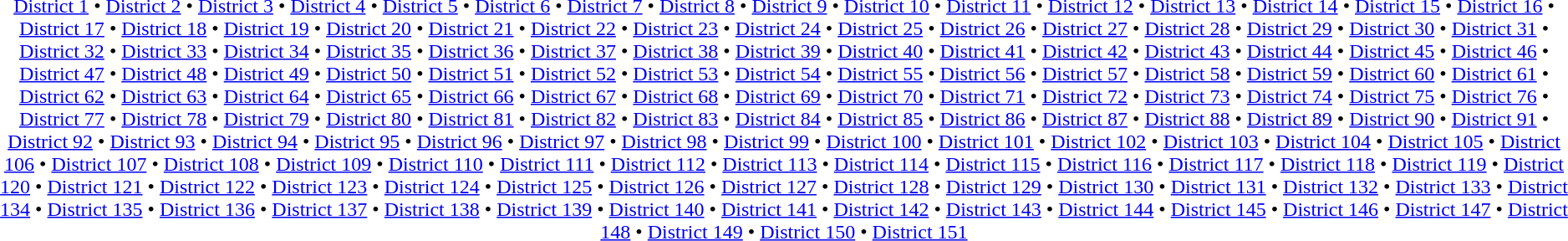<table id=toc class=toc summary=Contents>
<tr>
<td align=center><br><a href='#'>District 1</a> • <a href='#'>District 2</a> • <a href='#'>District 3</a> • <a href='#'>District 4</a> • <a href='#'>District 5</a> • <a href='#'>District 6</a> • <a href='#'>District 7</a> • <a href='#'>District 8</a> • <a href='#'>District 9</a> • <a href='#'>District 10</a> • <a href='#'>District 11</a> • <a href='#'>District 12</a> • <a href='#'>District 13</a> • <a href='#'>District 14</a> • <a href='#'>District 15</a> • <a href='#'>District 16</a> • <a href='#'>District 17</a> • <a href='#'>District 18</a> • <a href='#'>District 19</a> • <a href='#'>District 20</a> • <a href='#'>District 21</a> • <a href='#'>District 22</a> • <a href='#'>District 23</a> • <a href='#'>District 24</a> • <a href='#'>District 25</a> • <a href='#'>District 26</a> • <a href='#'>District 27</a> • <a href='#'>District 28</a> • <a href='#'>District 29</a> • <a href='#'>District 30</a> • <a href='#'>District 31</a> • <a href='#'>District 32</a> • <a href='#'>District 33</a> • <a href='#'>District 34</a> • <a href='#'>District 35</a> • <a href='#'>District 36</a> • <a href='#'>District 37</a> • <a href='#'>District 38</a> • <a href='#'>District 39</a> • <a href='#'>District 40</a> • <a href='#'>District 41</a> • <a href='#'>District 42</a> • <a href='#'>District 43</a> • <a href='#'>District 44</a> • <a href='#'>District 45</a> • <a href='#'>District 46</a> • <a href='#'>District 47</a> • <a href='#'>District 48</a> • <a href='#'>District 49</a> • <a href='#'>District 50</a> • <a href='#'>District 51</a> • <a href='#'>District 52</a> • <a href='#'>District 53</a> • <a href='#'>District 54</a> • <a href='#'>District 55</a> • <a href='#'>District 56</a> • <a href='#'>District 57</a> • <a href='#'>District 58</a> • <a href='#'>District 59</a> • <a href='#'>District 60</a> • <a href='#'>District 61</a> • <a href='#'>District 62</a> • <a href='#'>District 63</a> • <a href='#'>District 64</a> • <a href='#'>District 65</a> • <a href='#'>District 66</a> • <a href='#'>District 67</a> • <a href='#'>District 68</a> • <a href='#'>District 69</a> • <a href='#'>District 70</a> • <a href='#'>District 71</a> • <a href='#'>District 72</a> • <a href='#'>District 73</a> • <a href='#'>District 74</a> • <a href='#'>District 75</a> • <a href='#'>District 76</a> • <a href='#'>District 77</a> • <a href='#'>District 78</a> • <a href='#'>District 79</a> • <a href='#'>District 80</a> • <a href='#'>District 81</a> • <a href='#'>District 82</a> • <a href='#'>District 83</a> • <a href='#'>District 84</a> • <a href='#'>District 85</a> • <a href='#'>District 86</a> • <a href='#'>District 87</a> • <a href='#'>District 88</a> • <a href='#'>District 89</a> • <a href='#'>District 90</a> • <a href='#'>District 91</a> • <a href='#'>District 92</a> • <a href='#'>District 93</a> • <a href='#'>District 94</a> • <a href='#'>District 95</a> • <a href='#'>District 96</a> • <a href='#'>District 97</a> • <a href='#'>District 98</a> • <a href='#'>District 99</a> • <a href='#'>District 100</a> • <a href='#'>District 101</a> • <a href='#'>District 102</a> • <a href='#'>District 103</a> • <a href='#'>District 104</a> • <a href='#'>District 105</a> • <a href='#'>District 106</a> • <a href='#'>District 107</a> • <a href='#'>District 108</a> • <a href='#'>District 109</a> • <a href='#'>District 110</a> • <a href='#'>District 111</a> • <a href='#'>District 112</a> • <a href='#'>District 113</a> • <a href='#'>District 114</a> • <a href='#'>District 115</a> • <a href='#'>District 116</a> • <a href='#'>District 117</a> • <a href='#'>District 118</a> • <a href='#'>District 119</a> • <a href='#'>District 120</a> • <a href='#'>District 121</a> • <a href='#'>District 122</a> • <a href='#'>District 123</a> • <a href='#'>District 124</a> • <a href='#'>District 125</a> • <a href='#'>District 126</a> • <a href='#'>District 127</a> • <a href='#'>District 128</a> • <a href='#'>District 129</a> • <a href='#'>District 130</a> • <a href='#'>District 131</a> • <a href='#'>District 132</a> • <a href='#'>District 133</a> • <a href='#'>District 134</a> • <a href='#'>District 135</a> • <a href='#'>District 136</a> • <a href='#'>District 137</a> • <a href='#'>District 138</a> • <a href='#'>District 139</a> • <a href='#'>District 140</a> • <a href='#'>District 141</a> • <a href='#'>District 142</a> • <a href='#'>District 143</a> • <a href='#'>District 144</a> • <a href='#'>District 145</a> • <a href='#'>District 146</a> • <a href='#'>District 147</a> • <a href='#'>District 148</a> • <a href='#'>District 149</a> • <a href='#'>District 150</a> • <a href='#'>District 151</a></td>
</tr>
</table>
